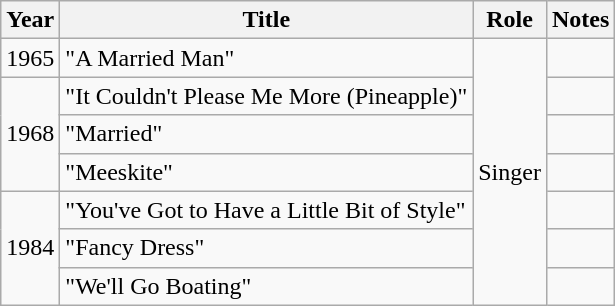<table class="wikitable">
<tr>
<th>Year</th>
<th>Title</th>
<th>Role</th>
<th>Notes</th>
</tr>
<tr>
<td>1965</td>
<td>"A Married Man"<em></em></td>
<td rowspan="7">Singer</td>
<td></td>
</tr>
<tr>
<td rowspan="3">1968</td>
<td>"It Couldn't Please Me More (Pineapple)"</td>
<td></td>
</tr>
<tr>
<td>"Married"</td>
<td></td>
</tr>
<tr>
<td>"Meeskite"</td>
<td></td>
</tr>
<tr>
<td rowspan="3">1984</td>
<td>"You've Got to Have a Little Bit of Style"</td>
<td></td>
</tr>
<tr>
<td>"Fancy Dress"</td>
<td></td>
</tr>
<tr>
<td>"We'll Go Boating"</td>
<td></td>
</tr>
</table>
